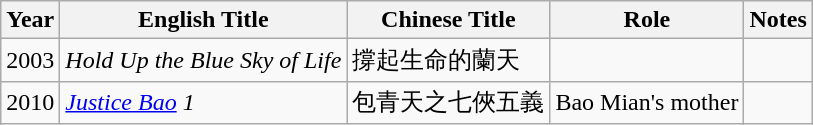<table class="wikitable sortable">
<tr>
<th>Year</th>
<th>English Title</th>
<th>Chinese Title</th>
<th>Role</th>
<th>Notes</th>
</tr>
<tr>
<td>2003</td>
<td><em>Hold Up the Blue Sky of Life</em></td>
<td>撐起生命的蘭天</td>
<td></td>
<td></td>
</tr>
<tr>
<td>2010</td>
<td><em><a href='#'>Justice Bao</a> 1</em></td>
<td>包青天之七俠五義</td>
<td>Bao Mian's mother</td>
<td></td>
</tr>
</table>
